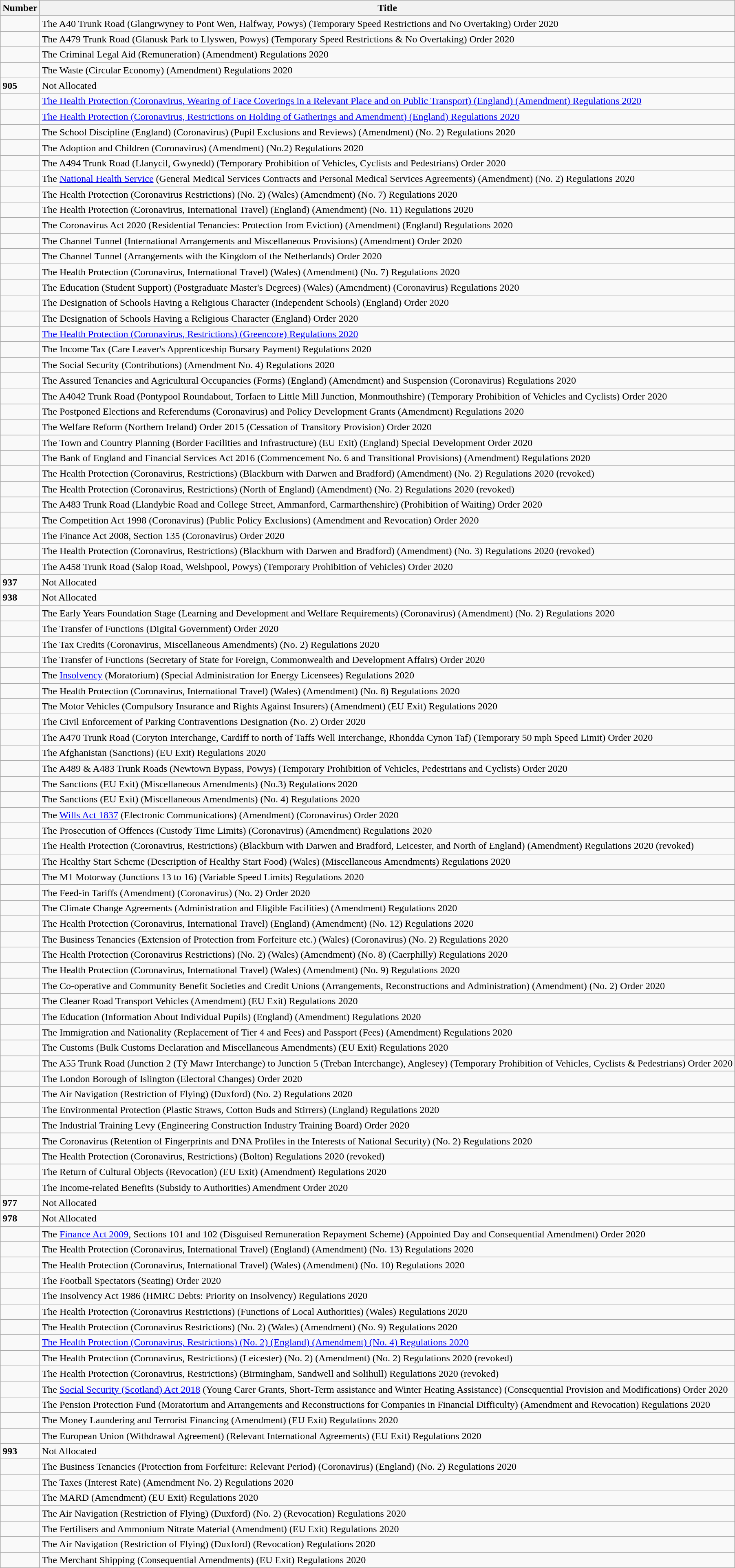<table class="wikitable collapsible">
<tr>
<th>Number</th>
<th>Title</th>
</tr>
<tr>
<td></td>
<td>The A40 Trunk Road (Glangrwyney to Pont Wen, Halfway, Powys) (Temporary Speed Restrictions and No Overtaking) Order 2020</td>
</tr>
<tr>
<td></td>
<td>The A479 Trunk Road (Glanusk Park to Llyswen, Powys) (Temporary Speed Restrictions & No Overtaking) Order 2020</td>
</tr>
<tr>
<td></td>
<td>The Criminal Legal Aid (Remuneration) (Amendment) Regulations 2020</td>
</tr>
<tr>
<td></td>
<td>The Waste (Circular Economy) (Amendment) Regulations 2020</td>
</tr>
<tr>
<td><strong>905</strong></td>
<td>Not Allocated</td>
</tr>
<tr>
<td></td>
<td><a href='#'>The Health Protection (Coronavirus, Wearing of Face Coverings in a Relevant Place and on Public Transport) (England) (Amendment) Regulations 2020</a></td>
</tr>
<tr>
<td></td>
<td><a href='#'>The Health Protection (Coronavirus, Restrictions on Holding of Gatherings and Amendment) (England) Regulations 2020</a></td>
</tr>
<tr>
<td></td>
<td>The School Discipline (England) (Coronavirus) (Pupil Exclusions and Reviews) (Amendment) (No. 2) Regulations 2020</td>
</tr>
<tr>
<td></td>
<td>The Adoption and Children (Coronavirus) (Amendment) (No.2) Regulations 2020</td>
</tr>
<tr>
<td></td>
<td>The A494 Trunk Road (Llanycil, Gwynedd) (Temporary Prohibition of Vehicles, Cyclists and Pedestrians) Order 2020</td>
</tr>
<tr>
<td></td>
<td>The <a href='#'>National Health Service</a> (General Medical Services Contracts and Personal Medical Services Agreements) (Amendment) (No. 2) Regulations 2020</td>
</tr>
<tr>
<td></td>
<td>The Health Protection (Coronavirus Restrictions) (No. 2) (Wales) (Amendment) (No. 7) Regulations 2020</td>
</tr>
<tr>
<td></td>
<td>The Health Protection (Coronavirus, International Travel) (England) (Amendment) (No. 11) Regulations 2020</td>
</tr>
<tr>
<td></td>
<td>The Coronavirus Act 2020 (Residential Tenancies: Protection from Eviction) (Amendment) (England) Regulations 2020</td>
</tr>
<tr>
<td></td>
<td>The Channel Tunnel (International Arrangements and Miscellaneous Provisions) (Amendment) Order 2020</td>
</tr>
<tr>
<td></td>
<td>The Channel Tunnel (Arrangements with the Kingdom of the Netherlands) Order 2020</td>
</tr>
<tr>
<td></td>
<td>The Health Protection (Coronavirus, International Travel) (Wales) (Amendment) (No. 7) Regulations 2020</td>
</tr>
<tr>
<td></td>
<td>The Education (Student Support) (Postgraduate Master's Degrees) (Wales) (Amendment) (Coronavirus) Regulations 2020</td>
</tr>
<tr>
<td></td>
<td>The Designation of Schools Having a Religious Character (Independent Schools) (England) Order 2020</td>
</tr>
<tr>
<td></td>
<td>The Designation of Schools Having a Religious Character (England) Order 2020</td>
</tr>
<tr>
<td></td>
<td><a href='#'>The Health Protection (Coronavirus, Restrictions) (Greencore) Regulations 2020</a></td>
</tr>
<tr>
<td></td>
<td>The Income Tax (Care Leaver's Apprenticeship Bursary Payment) Regulations 2020</td>
</tr>
<tr>
<td></td>
<td>The Social Security (Contributions) (Amendment No. 4) Regulations 2020</td>
</tr>
<tr>
<td></td>
<td>The Assured Tenancies and Agricultural Occupancies (Forms) (England) (Amendment) and Suspension (Coronavirus) Regulations 2020</td>
</tr>
<tr>
<td></td>
<td>The A4042 Trunk Road (Pontypool Roundabout, Torfaen to Little Mill Junction, Monmouthshire) (Temporary Prohibition of Vehicles and Cyclists) Order 2020</td>
</tr>
<tr>
<td></td>
<td>The Postponed Elections and Referendums (Coronavirus) and Policy Development Grants (Amendment) Regulations 2020</td>
</tr>
<tr>
<td></td>
<td>The Welfare Reform (Northern Ireland) Order 2015 (Cessation of Transitory Provision) Order 2020</td>
</tr>
<tr>
<td></td>
<td>The Town and Country Planning (Border Facilities and Infrastructure) (EU Exit) (England) Special Development Order 2020</td>
</tr>
<tr>
<td></td>
<td>The Bank of England and Financial Services Act 2016 (Commencement No. 6 and Transitional Provisions) (Amendment) Regulations 2020</td>
</tr>
<tr>
<td></td>
<td>The Health Protection (Coronavirus, Restrictions) (Blackburn with Darwen and Bradford) (Amendment) (No. 2) Regulations 2020 (revoked)</td>
</tr>
<tr>
<td></td>
<td>The Health Protection (Coronavirus, Restrictions) (North of England) (Amendment) (No. 2) Regulations 2020 (revoked)</td>
</tr>
<tr>
<td></td>
<td>The A483 Trunk Road (Llandybie Road and College Street, Ammanford, Carmarthenshire) (Prohibition of Waiting) Order 2020</td>
</tr>
<tr>
<td></td>
<td>The Competition Act 1998 (Coronavirus) (Public Policy Exclusions) (Amendment and Revocation) Order 2020</td>
</tr>
<tr>
<td></td>
<td>The Finance Act 2008, Section 135 (Coronavirus) Order 2020</td>
</tr>
<tr>
<td></td>
<td>The Health Protection (Coronavirus, Restrictions) (Blackburn with Darwen and Bradford) (Amendment) (No. 3) Regulations 2020 (revoked)</td>
</tr>
<tr>
<td></td>
<td>The A458 Trunk Road (Salop Road, Welshpool, Powys) (Temporary Prohibition of Vehicles) Order 2020</td>
</tr>
<tr>
<td><strong>937</strong></td>
<td>Not Allocated</td>
</tr>
<tr>
<td><strong>938</strong></td>
<td>Not Allocated</td>
</tr>
<tr>
<td></td>
<td>The Early Years Foundation Stage (Learning and Development and Welfare Requirements) (Coronavirus) (Amendment) (No. 2) Regulations 2020</td>
</tr>
<tr>
<td></td>
<td>The Transfer of Functions (Digital Government) Order 2020</td>
</tr>
<tr>
<td></td>
<td>The Tax Credits (Coronavirus, Miscellaneous Amendments) (No. 2) Regulations 2020</td>
</tr>
<tr>
<td></td>
<td>The Transfer of Functions (Secretary of State for Foreign, Commonwealth and Development Affairs) Order 2020</td>
</tr>
<tr>
<td></td>
<td>The <a href='#'>Insolvency</a> (Moratorium) (Special Administration for Energy Licensees) Regulations 2020</td>
</tr>
<tr>
<td></td>
<td>The Health Protection (Coronavirus, International Travel) (Wales) (Amendment) (No. 8) Regulations 2020</td>
</tr>
<tr>
<td></td>
<td>The Motor Vehicles (Compulsory Insurance and Rights Against Insurers) (Amendment) (EU Exit) Regulations 2020</td>
</tr>
<tr>
<td></td>
<td>The Civil Enforcement of Parking Contraventions Designation (No. 2) Order 2020</td>
</tr>
<tr>
<td></td>
<td>The A470 Trunk Road (Coryton Interchange, Cardiff to north of Taffs Well Interchange, Rhondda Cynon Taf) (Temporary 50 mph Speed Limit) Order 2020</td>
</tr>
<tr>
<td></td>
<td>The Afghanistan (Sanctions) (EU Exit) Regulations 2020</td>
</tr>
<tr>
<td></td>
<td>The A489 & A483 Trunk Roads (Newtown Bypass, Powys) (Temporary Prohibition of Vehicles, Pedestrians and Cyclists) Order 2020</td>
</tr>
<tr>
<td></td>
<td>The Sanctions (EU Exit) (Miscellaneous Amendments) (No.3) Regulations 2020</td>
</tr>
<tr>
<td></td>
<td>The Sanctions (EU Exit) (Miscellaneous Amendments) (No. 4) Regulations 2020</td>
</tr>
<tr>
<td></td>
<td>The <a href='#'>Wills Act 1837</a> (Electronic Communications) (Amendment) (Coronavirus) Order 2020</td>
</tr>
<tr>
<td></td>
<td>The Prosecution of Offences (Custody Time Limits) (Coronavirus) (Amendment) Regulations 2020</td>
</tr>
<tr>
<td></td>
<td>The Health Protection (Coronavirus, Restrictions) (Blackburn with Darwen and Bradford, Leicester, and North of England) (Amendment) Regulations 2020 (revoked)</td>
</tr>
<tr>
<td></td>
<td>The Healthy Start Scheme (Description of Healthy Start Food) (Wales) (Miscellaneous Amendments) Regulations 2020</td>
</tr>
<tr>
<td></td>
<td>The M1 Motorway (Junctions 13 to 16) (Variable Speed Limits) Regulations 2020</td>
</tr>
<tr>
<td></td>
<td>The Feed-in Tariffs (Amendment) (Coronavirus) (No. 2) Order 2020</td>
</tr>
<tr>
<td></td>
<td>The Climate Change Agreements (Administration and Eligible Facilities) (Amendment) Regulations 2020</td>
</tr>
<tr>
<td></td>
<td>The Health Protection (Coronavirus, International Travel) (England) (Amendment) (No. 12) Regulations 2020</td>
</tr>
<tr>
<td></td>
<td>The Business Tenancies (Extension of Protection from Forfeiture etc.) (Wales) (Coronavirus) (No. 2) Regulations 2020</td>
</tr>
<tr>
<td></td>
<td>The Health Protection (Coronavirus Restrictions) (No. 2) (Wales) (Amendment) (No. 8) (Caerphilly) Regulations 2020</td>
</tr>
<tr>
<td></td>
<td>The Health Protection (Coronavirus, International Travel) (Wales) (Amendment) (No. 9) Regulations 2020</td>
</tr>
<tr>
<td></td>
<td>The Co-operative and Community Benefit Societies and Credit Unions (Arrangements, Reconstructions and Administration) (Amendment) (No. 2) Order 2020</td>
</tr>
<tr>
<td></td>
<td>The Cleaner Road Transport Vehicles (Amendment) (EU Exit) Regulations 2020</td>
</tr>
<tr>
<td></td>
<td>The Education (Information About Individual Pupils) (England) (Amendment) Regulations 2020</td>
</tr>
<tr>
<td></td>
<td>The Immigration and Nationality (Replacement of Tier 4 and Fees) and Passport (Fees) (Amendment) Regulations 2020</td>
</tr>
<tr>
<td></td>
<td>The Customs (Bulk Customs Declaration and Miscellaneous Amendments) (EU Exit) Regulations 2020</td>
</tr>
<tr>
<td></td>
<td>The A55 Trunk Road (Junction 2 (Tŷ Mawr Interchange) to Junction 5 (Treban Interchange), Anglesey) (Temporary Prohibition of Vehicles, Cyclists & Pedestrians) Order 2020</td>
</tr>
<tr>
<td></td>
<td>The London Borough of Islington (Electoral Changes) Order 2020</td>
</tr>
<tr>
<td></td>
<td>The Air Navigation (Restriction of Flying) (Duxford) (No. 2) Regulations 2020</td>
</tr>
<tr>
<td></td>
<td>The Environmental Protection (Plastic Straws, Cotton Buds and Stirrers) (England) Regulations 2020</td>
</tr>
<tr>
<td></td>
<td>The Industrial Training Levy (Engineering Construction Industry Training Board) Order 2020</td>
</tr>
<tr>
<td></td>
<td>The Coronavirus (Retention of Fingerprints and DNA Profiles in the Interests of National Security) (No. 2) Regulations 2020</td>
</tr>
<tr>
<td></td>
<td>The Health Protection (Coronavirus, Restrictions) (Bolton) Regulations 2020 (revoked)</td>
</tr>
<tr>
<td></td>
<td>The Return of Cultural Objects (Revocation) (EU Exit) (Amendment) Regulations 2020</td>
</tr>
<tr>
<td></td>
<td>The Income-related Benefits (Subsidy to Authorities) Amendment Order 2020</td>
</tr>
<tr>
<td><strong>977</strong></td>
<td>Not Allocated</td>
</tr>
<tr>
<td><strong>978</strong></td>
<td>Not Allocated</td>
</tr>
<tr>
<td></td>
<td>The <a href='#'>Finance Act 2009</a>, Sections 101 and 102 (Disguised Remuneration Repayment Scheme) (Appointed Day and Consequential Amendment) Order 2020</td>
</tr>
<tr>
<td></td>
<td>The Health Protection (Coronavirus, International Travel) (England) (Amendment) (No. 13) Regulations 2020</td>
</tr>
<tr>
<td></td>
<td>The Health Protection (Coronavirus, International Travel) (Wales) (Amendment) (No. 10) Regulations 2020</td>
</tr>
<tr>
<td></td>
<td>The Football Spectators (Seating) Order 2020</td>
</tr>
<tr>
<td></td>
<td>The Insolvency Act 1986 (HMRC Debts: Priority on Insolvency) Regulations 2020</td>
</tr>
<tr>
<td></td>
<td>The Health Protection (Coronavirus Restrictions) (Functions of Local Authorities) (Wales) Regulations 2020</td>
</tr>
<tr>
<td></td>
<td>The Health Protection (Coronavirus Restrictions) (No. 2) (Wales) (Amendment) (No. 9) Regulations 2020</td>
</tr>
<tr>
<td></td>
<td><a href='#'>The Health Protection (Coronavirus, Restrictions) (No. 2) (England) (Amendment) (No. 4) Regulations 2020</a></td>
</tr>
<tr>
<td></td>
<td>The Health Protection (Coronavirus, Restrictions) (Leicester) (No. 2) (Amendment) (No. 2) Regulations 2020 (revoked)</td>
</tr>
<tr>
<td></td>
<td>The Health Protection (Coronavirus, Restrictions) (Birmingham, Sandwell and Solihull) Regulations 2020 (revoked)</td>
</tr>
<tr>
<td></td>
<td>The <a href='#'>Social Security (Scotland) Act 2018</a> (Young Carer Grants, Short-Term  assistance and Winter Heating Assistance) (Consequential Provision and Modifications) Order 2020</td>
</tr>
<tr>
<td></td>
<td>The Pension Protection Fund (Moratorium and Arrangements and Reconstructions for Companies in Financial Difficulty) (Amendment and Revocation) Regulations 2020</td>
</tr>
<tr>
<td></td>
<td>The Money Laundering and Terrorist Financing (Amendment) (EU Exit) Regulations 2020</td>
</tr>
<tr>
<td></td>
<td>The European Union (Withdrawal Agreement) (Relevant International Agreements) (EU Exit) Regulations 2020</td>
</tr>
<tr>
<td><strong>993</strong></td>
<td>Not Allocated</td>
</tr>
<tr>
<td></td>
<td>The Business Tenancies (Protection from Forfeiture: Relevant Period) (Coronavirus) (England) (No. 2) Regulations 2020</td>
</tr>
<tr>
<td></td>
<td>The Taxes (Interest Rate) (Amendment No. 2) Regulations 2020</td>
</tr>
<tr>
<td></td>
<td>The MARD (Amendment) (EU Exit) Regulations 2020</td>
</tr>
<tr>
<td></td>
<td>The Air Navigation (Restriction of Flying) (Duxford) (No. 2) (Revocation) Regulations 2020</td>
</tr>
<tr>
<td></td>
<td>The Fertilisers and Ammonium Nitrate Material (Amendment) (EU Exit) Regulations 2020</td>
</tr>
<tr>
<td></td>
<td>The Air Navigation (Restriction of Flying) (Duxford) (Revocation) Regulations 2020</td>
</tr>
<tr>
<td></td>
<td>The Merchant Shipping (Consequential Amendments) (EU Exit) Regulations 2020</td>
</tr>
</table>
